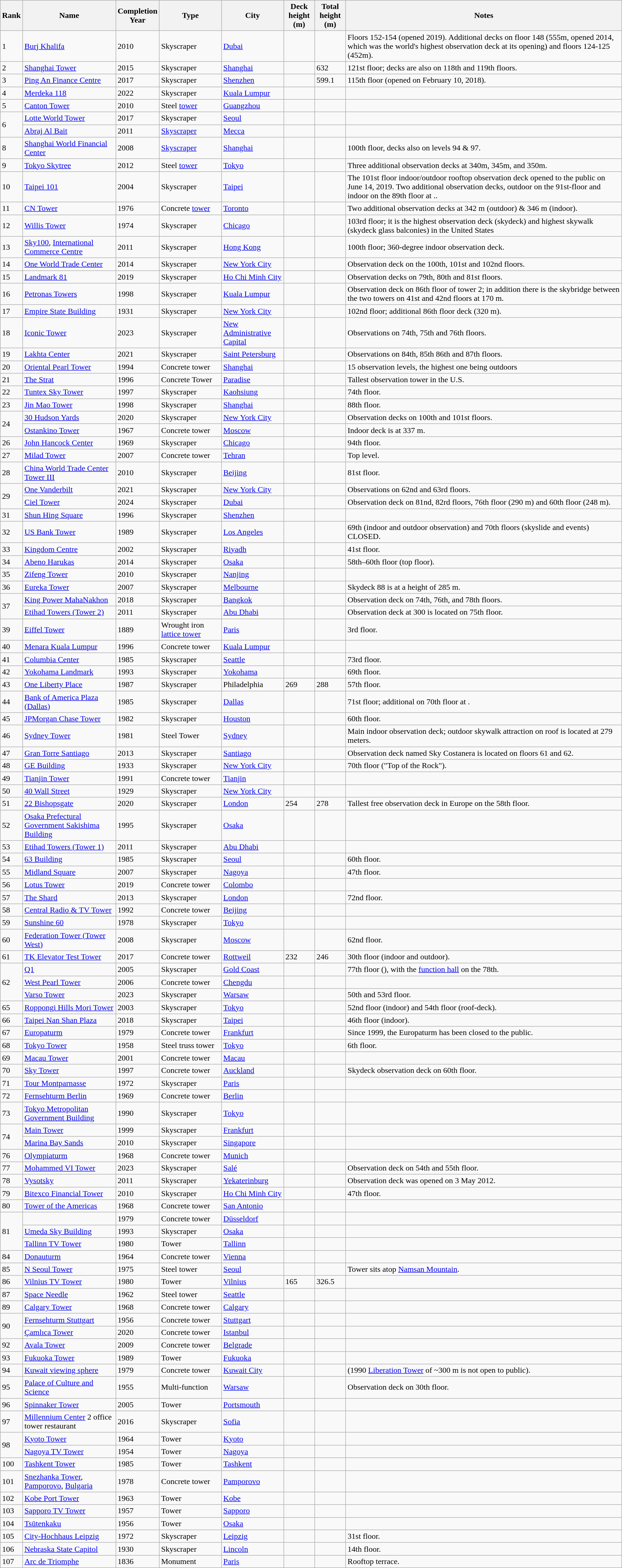<table class="wikitable sortable">
<tr>
<th width=2%  "unsortable">Rank</th>
<th width=15%>Name</th>
<th width=2%>Completion Year</th>
<th width=10%>Type</th>
<th width=10%>City</th>
<th width=5%>Deck height (m)</th>
<th width=5%>Total height (m)</th>
<th>Notes</th>
</tr>
<tr>
<td>1</td>
<td><a href='#'>Burj Khalifa</a></td>
<td>2010</td>
<td>Skyscraper</td>
<td> <a href='#'>Dubai</a></td>
<td></td>
<td></td>
<td>Floors 152-154 (opened 2019). Additional decks on floor 148 (555m, opened 2014, which was the world's highest observation deck at its opening) and floors 124-125 (452m).</td>
</tr>
<tr>
<td>2</td>
<td><a href='#'>Shanghai Tower</a></td>
<td>2015</td>
<td>Skyscraper</td>
<td> <a href='#'>Shanghai</a></td>
<td></td>
<td>632</td>
<td>121st floor; decks are also on 118th and 119th floors.</td>
</tr>
<tr>
<td>3</td>
<td><a href='#'>Ping An Finance Centre</a></td>
<td>2017</td>
<td>Skyscraper</td>
<td> <a href='#'>Shenzhen</a></td>
<td></td>
<td>599.1</td>
<td>115th floor (opened on February 10, 2018).</td>
</tr>
<tr>
<td>4</td>
<td><a href='#'>Merdeka 118</a></td>
<td>2022</td>
<td>Skyscraper</td>
<td> <a href='#'>Kuala Lumpur</a></td>
<td></td>
<td></td>
<td></td>
</tr>
<tr>
<td>5</td>
<td><a href='#'>Canton Tower</a></td>
<td>2010</td>
<td>Steel <a href='#'>tower</a></td>
<td> <a href='#'>Guangzhou</a></td>
<td></td>
<td></td>
<td></td>
</tr>
<tr>
<td rowspan="2">6</td>
<td><a href='#'>Lotte World Tower</a></td>
<td>2017</td>
<td>Skyscraper</td>
<td> <a href='#'>Seoul</a></td>
<td></td>
<td></td>
<td></td>
</tr>
<tr>
<td><a href='#'>Abraj Al Bait</a></td>
<td>2011</td>
<td><a href='#'>Skyscraper</a></td>
<td> <a href='#'>Mecca</a></td>
<td></td>
<td></td>
<td></td>
</tr>
<tr>
<td>8</td>
<td><a href='#'>Shanghai World Financial Center</a></td>
<td>2008</td>
<td><a href='#'>Skyscraper</a></td>
<td> <a href='#'>Shanghai</a></td>
<td></td>
<td></td>
<td>100th floor, decks also on levels 94 & 97.</td>
</tr>
<tr>
<td>9</td>
<td><a href='#'>Tokyo Skytree</a></td>
<td>2012</td>
<td>Steel <a href='#'>tower</a></td>
<td> <a href='#'>Tokyo</a></td>
<td></td>
<td></td>
<td>Three additional observation decks at 340m, 345m, and 350m.</td>
</tr>
<tr>
<td>10</td>
<td><a href='#'>Taipei 101</a></td>
<td>2004</td>
<td>Skyscraper</td>
<td> <a href='#'>Taipei</a></td>
<td></td>
<td></td>
<td>The 101st floor indoor/outdoor rooftop observation deck opened to the public on June 14, 2019. Two additional observation decks, outdoor on the 91st-floor and indoor on the 89th floor at ..</td>
</tr>
<tr>
<td>11</td>
<td><a href='#'>CN Tower</a></td>
<td>1976</td>
<td>Concrete <a href='#'>tower</a></td>
<td> <a href='#'>Toronto</a></td>
<td></td>
<td></td>
<td>Two additional observation decks at 342 m (outdoor) & 346 m (indoor).</td>
</tr>
<tr>
<td>12</td>
<td><a href='#'>Willis Tower</a></td>
<td>1974</td>
<td>Skyscraper</td>
<td> <a href='#'>Chicago</a></td>
<td></td>
<td></td>
<td>103rd floor; it is the highest observation deck (skydeck) and highest skywalk (skydeck glass balconies) in the United States </td>
</tr>
<tr>
<td>13</td>
<td><a href='#'>Sky100</a>, <a href='#'>International Commerce Centre</a></td>
<td>2011</td>
<td>Skyscraper</td>
<td> <a href='#'>Hong Kong</a></td>
<td></td>
<td></td>
<td>100th floor; 360-degree indoor observation deck.</td>
</tr>
<tr>
<td>14</td>
<td><a href='#'>One World Trade Center</a></td>
<td>2014</td>
<td>Skyscraper</td>
<td> <a href='#'>New York City</a></td>
<td></td>
<td></td>
<td>Observation deck on the 100th, 101st and 102nd floors.</td>
</tr>
<tr>
<td>15</td>
<td><a href='#'>Landmark 81</a></td>
<td>2019</td>
<td>Skyscraper</td>
<td> <a href='#'>Ho Chi Minh City</a></td>
<td></td>
<td></td>
<td>Observation decks on 79th, 80th and 81st floors.</td>
</tr>
<tr>
<td>16</td>
<td><a href='#'>Petronas Towers</a></td>
<td>1998</td>
<td>Skyscraper</td>
<td> <a href='#'>Kuala Lumpur</a></td>
<td></td>
<td></td>
<td>Observation deck on 86th floor of tower 2; in addition there is the skybridge between the two towers on 41st and 42nd floors at 170 m.</td>
</tr>
<tr>
<td>17</td>
<td><a href='#'>Empire State Building</a></td>
<td>1931</td>
<td>Skyscraper</td>
<td> <a href='#'>New York City</a></td>
<td></td>
<td></td>
<td>102nd floor; additional 86th floor deck (320 m).</td>
</tr>
<tr>
<td>18</td>
<td><a href='#'>Iconic Tower</a></td>
<td>2023</td>
<td>Skyscraper</td>
<td> <a href='#'>New Administrative Capital</a></td>
<td></td>
<td></td>
<td>Observations on 74th, 75th and 76th floors.</td>
</tr>
<tr>
<td>19</td>
<td><a href='#'>Lakhta Center</a></td>
<td>2021</td>
<td>Skyscraper</td>
<td> <a href='#'>Saint Petersburg</a></td>
<td></td>
<td></td>
<td>Observations on 84th, 85th  86th and 87th floors.</td>
</tr>
<tr>
<td>20</td>
<td><a href='#'>Oriental Pearl Tower</a></td>
<td>1994</td>
<td>Concrete tower</td>
<td> <a href='#'>Shanghai</a></td>
<td></td>
<td></td>
<td>15 observation levels, the highest one being outdoors </td>
</tr>
<tr>
<td>21</td>
<td><a href='#'>The Strat</a></td>
<td>1996</td>
<td>Concrete Tower</td>
<td> <a href='#'>Paradise</a></td>
<td></td>
<td></td>
<td>Tallest observation tower in the U.S.</td>
</tr>
<tr>
<td>22</td>
<td><a href='#'>Tuntex Sky Tower</a></td>
<td>1997</td>
<td>Skyscraper</td>
<td> <a href='#'>Kaohsiung</a></td>
<td></td>
<td></td>
<td>74th floor.</td>
</tr>
<tr>
<td>23</td>
<td><a href='#'>Jin Mao Tower</a></td>
<td>1998</td>
<td>Skyscraper</td>
<td> <a href='#'>Shanghai</a></td>
<td></td>
<td></td>
<td>88th floor.</td>
</tr>
<tr>
<td rowspan="2">24</td>
<td><a href='#'>30 Hudson Yards</a></td>
<td>2020</td>
<td>Skyscraper</td>
<td> <a href='#'>New York City</a></td>
<td></td>
<td></td>
<td>Observation decks on 100th and 101st floors.</td>
</tr>
<tr>
<td><a href='#'>Ostankino Tower</a></td>
<td>1967</td>
<td>Concrete tower</td>
<td> <a href='#'>Moscow</a></td>
<td></td>
<td></td>
<td>Indoor deck is at 337 m.</td>
</tr>
<tr>
<td>26</td>
<td><a href='#'>John Hancock Center</a></td>
<td>1969</td>
<td>Skyscraper</td>
<td> <a href='#'>Chicago</a></td>
<td></td>
<td></td>
<td>94th floor.</td>
</tr>
<tr>
<td>27</td>
<td><a href='#'>Milad Tower</a></td>
<td>2007</td>
<td>Concrete tower</td>
<td> <a href='#'>Tehran</a></td>
<td></td>
<td></td>
<td>Top level.</td>
</tr>
<tr>
<td>28</td>
<td><a href='#'>China World Trade Center Tower III</a></td>
<td>2010</td>
<td>Skyscraper</td>
<td> <a href='#'>Beijing</a></td>
<td></td>
<td></td>
<td>81st floor.</td>
</tr>
<tr>
<td rowspan="2">29</td>
<td><a href='#'>One Vanderbilt</a></td>
<td>2021</td>
<td>Skyscraper</td>
<td> <a href='#'>New York City</a></td>
<td></td>
<td></td>
<td>Observations on 62nd and 63rd floors.</td>
</tr>
<tr>
<td><a href='#'>Ciel Tower</a></td>
<td>2024</td>
<td>Skyscraper</td>
<td> <a href='#'>Dubai</a></td>
<td></td>
<td></td>
<td>Observation deck on 81nd, 82rd floors, 76th floor (290 m) and 60th floor (248 m).</td>
</tr>
<tr>
<td>31</td>
<td><a href='#'>Shun Hing Square</a></td>
<td>1996</td>
<td>Skyscraper</td>
<td> <a href='#'>Shenzhen</a></td>
<td></td>
<td></td>
<td></td>
</tr>
<tr>
<td>32</td>
<td><a href='#'>US Bank Tower</a></td>
<td>1989</td>
<td>Skyscraper</td>
<td> <a href='#'>Los Angeles</a></td>
<td></td>
<td></td>
<td>69th (indoor and outdoor observation) and 70th floors (skyslide and events) CLOSED.</td>
</tr>
<tr>
<td>33</td>
<td><a href='#'>Kingdom Centre</a></td>
<td>2002</td>
<td>Skyscraper</td>
<td> <a href='#'>Riyadh</a></td>
<td></td>
<td></td>
<td>41st floor.</td>
</tr>
<tr>
<td>34</td>
<td><a href='#'>Abeno Harukas</a></td>
<td>2014</td>
<td>Skyscraper</td>
<td> <a href='#'>Osaka</a></td>
<td></td>
<td></td>
<td>58th–60th floor (top floor).</td>
</tr>
<tr>
<td>35</td>
<td><a href='#'>Zifeng Tower</a></td>
<td>2010</td>
<td>Skyscraper</td>
<td> <a href='#'>Nanjing</a></td>
<td></td>
<td></td>
<td></td>
</tr>
<tr>
<td>36</td>
<td><a href='#'>Eureka Tower</a></td>
<td>2007</td>
<td>Skyscraper</td>
<td> <a href='#'>Melbourne</a></td>
<td></td>
<td></td>
<td>Skydeck 88 is at a height of 285 m.</td>
</tr>
<tr>
<td rowspan="2">37</td>
<td><a href='#'>King Power MahaNakhon</a></td>
<td>2018</td>
<td>Skyscraper</td>
<td> <a href='#'>Bangkok</a></td>
<td></td>
<td></td>
<td>Observation deck on 74th, 76th, and 78th floors.</td>
</tr>
<tr>
<td><a href='#'>Etihad Towers (Tower 2)</a></td>
<td>2011</td>
<td>Skyscraper</td>
<td> <a href='#'>Abu Dhabi</a></td>
<td></td>
<td></td>
<td>Observation deck at 300 is located on 75th floor.</td>
</tr>
<tr>
<td>39</td>
<td><a href='#'>Eiffel Tower</a></td>
<td>1889</td>
<td>Wrought iron <a href='#'>lattice tower</a></td>
<td> <a href='#'>Paris</a></td>
<td></td>
<td></td>
<td>3rd floor.</td>
</tr>
<tr>
<td>40</td>
<td><a href='#'>Menara Kuala Lumpur</a></td>
<td>1996</td>
<td>Concrete tower</td>
<td> <a href='#'>Kuala Lumpur</a></td>
<td></td>
<td></td>
<td></td>
</tr>
<tr>
<td>41</td>
<td><a href='#'>Columbia Center</a></td>
<td>1985</td>
<td>Skyscraper</td>
<td> <a href='#'>Seattle</a></td>
<td></td>
<td></td>
<td>73rd floor.</td>
</tr>
<tr>
<td>42</td>
<td><a href='#'>Yokohama Landmark</a></td>
<td>1993</td>
<td>Skyscraper</td>
<td> <a href='#'>Yokohama</a></td>
<td></td>
<td></td>
<td>69th floor.</td>
</tr>
<tr>
<td>43</td>
<td><a href='#'>One Liberty Place</a></td>
<td>1987</td>
<td>Skyscraper</td>
<td> Philadelphia</td>
<td>269</td>
<td>288</td>
<td>57th floor.</td>
</tr>
<tr>
<td>44</td>
<td><a href='#'>Bank of America Plaza (Dallas)</a></td>
<td>1985</td>
<td>Skyscraper</td>
<td> <a href='#'>Dallas</a></td>
<td></td>
<td></td>
<td>71st floor; additional on 70th floor at .</td>
</tr>
<tr>
<td>45</td>
<td><a href='#'>JPMorgan Chase Tower</a></td>
<td>1982</td>
<td>Skyscraper</td>
<td> <a href='#'>Houston</a></td>
<td></td>
<td></td>
<td>60th floor.</td>
</tr>
<tr>
<td>46</td>
<td><a href='#'>Sydney Tower</a></td>
<td>1981</td>
<td>Steel Tower</td>
<td> <a href='#'>Sydney</a></td>
<td></td>
<td></td>
<td>Main indoor observation deck; outdoor skywalk attraction on roof is located at 279 meters.</td>
</tr>
<tr>
<td>47</td>
<td><a href='#'>Gran Torre Santiago</a></td>
<td>2013</td>
<td>Skyscraper</td>
<td> <a href='#'>Santiago</a></td>
<td></td>
<td></td>
<td>Observation deck named Sky Costanera is located on floors 61 and 62.</td>
</tr>
<tr>
<td>48</td>
<td><a href='#'>GE Building</a></td>
<td>1933</td>
<td>Skyscraper</td>
<td> <a href='#'>New York City</a></td>
<td></td>
<td></td>
<td>70th floor ("Top of the Rock").</td>
</tr>
<tr>
<td>49</td>
<td><a href='#'>Tianjin Tower</a></td>
<td>1991</td>
<td>Concrete tower</td>
<td> <a href='#'>Tianjin</a></td>
<td></td>
<td></td>
<td></td>
</tr>
<tr>
<td>50</td>
<td><a href='#'>40 Wall Street</a></td>
<td>1929</td>
<td>Skyscraper</td>
<td> <a href='#'>New York City</a></td>
<td></td>
<td></td>
<td></td>
</tr>
<tr>
<td>51</td>
<td><a href='#'>22 Bishopsgate</a></td>
<td>2020</td>
<td>Skyscraper</td>
<td> <a href='#'>London</a></td>
<td>254</td>
<td>278</td>
<td>Tallest free observation deck in Europe on the 58th floor.</td>
</tr>
<tr>
<td>52</td>
<td><a href='#'>Osaka Prefectural Government Sakishima Building</a></td>
<td>1995</td>
<td>Skyscraper</td>
<td> <a href='#'>Osaka</a></td>
<td></td>
<td></td>
<td></td>
</tr>
<tr>
<td>53</td>
<td><a href='#'>Etihad Towers (Tower 1)</a></td>
<td>2011</td>
<td>Skyscraper</td>
<td> <a href='#'>Abu Dhabi</a></td>
<td></td>
<td></td>
<td></td>
</tr>
<tr>
<td>54</td>
<td><a href='#'>63 Building</a></td>
<td>1985</td>
<td>Skyscraper</td>
<td> <a href='#'>Seoul</a></td>
<td></td>
<td></td>
<td>60th floor.</td>
</tr>
<tr>
<td>55</td>
<td><a href='#'>Midland Square</a></td>
<td>2007</td>
<td>Skyscraper</td>
<td> <a href='#'>Nagoya</a></td>
<td></td>
<td></td>
<td>47th floor.</td>
</tr>
<tr>
<td>56</td>
<td><a href='#'>Lotus Tower</a></td>
<td>2019</td>
<td>Concrete tower</td>
<td>  <a href='#'>Colombo</a></td>
<td></td>
<td></td>
<td></td>
</tr>
<tr>
<td>57</td>
<td><a href='#'>The Shard</a></td>
<td>2013</td>
<td>Skyscraper</td>
<td> <a href='#'>London</a></td>
<td></td>
<td></td>
<td>72nd floor.</td>
</tr>
<tr>
<td>58</td>
<td><a href='#'>Central Radio & TV Tower</a></td>
<td>1992</td>
<td>Concrete tower</td>
<td> <a href='#'>Beijing</a></td>
<td></td>
<td></td>
<td></td>
</tr>
<tr>
<td>59</td>
<td><a href='#'>Sunshine 60</a></td>
<td>1978</td>
<td>Skyscraper</td>
<td> <a href='#'>Tokyo</a></td>
<td></td>
<td></td>
<td></td>
</tr>
<tr>
<td>60</td>
<td><a href='#'>Federation Tower (Tower West)</a></td>
<td>2008</td>
<td>Skyscraper</td>
<td> <a href='#'>Moscow</a></td>
<td></td>
<td></td>
<td>62nd floor.</td>
</tr>
<tr>
<td>61</td>
<td><a href='#'>TK Elevator Test Tower</a></td>
<td>2017</td>
<td>Concrete tower</td>
<td> <a href='#'>Rottweil</a></td>
<td>232</td>
<td>246</td>
<td>30th floor (indoor and outdoor).</td>
</tr>
<tr>
<td rowspan="3">62</td>
<td><a href='#'>Q1</a></td>
<td>2005</td>
<td>Skyscraper</td>
<td> <a href='#'>Gold Coast</a></td>
<td></td>
<td></td>
<td>77th floor (), with the <a href='#'>function hall</a> on the 78th.</td>
</tr>
<tr>
<td><a href='#'>West Pearl Tower</a></td>
<td>2006</td>
<td>Concrete tower</td>
<td> <a href='#'>Chengdu</a></td>
<td></td>
<td></td>
<td></td>
</tr>
<tr>
<td><a href='#'>Varso Tower</a></td>
<td>2023</td>
<td>Skyscraper</td>
<td> <a href='#'>Warsaw</a></td>
<td></td>
<td></td>
<td>50th and 53rd floor.</td>
</tr>
<tr>
<td>65</td>
<td><a href='#'>Roppongi Hills Mori Tower</a></td>
<td>2003</td>
<td>Skyscraper</td>
<td> <a href='#'>Tokyo</a></td>
<td></td>
<td></td>
<td>52nd floor (indoor) and 54th floor (roof-deck).</td>
</tr>
<tr>
<td>66</td>
<td><a href='#'>Taipei Nan Shan Plaza</a></td>
<td>2018</td>
<td>Skyscraper</td>
<td> <a href='#'>Taipei</a></td>
<td></td>
<td></td>
<td>46th floor (indoor).</td>
</tr>
<tr>
<td>67</td>
<td><a href='#'>Europaturm</a></td>
<td>1979</td>
<td>Concrete tower</td>
<td> <a href='#'>Frankfurt</a></td>
<td></td>
<td></td>
<td>Since 1999, the Europaturm has been closed to the public.</td>
</tr>
<tr>
<td>68</td>
<td><a href='#'>Tokyo Tower</a></td>
<td>1958</td>
<td>Steel truss tower</td>
<td> <a href='#'>Tokyo</a></td>
<td></td>
<td></td>
<td>6th floor.</td>
</tr>
<tr>
<td>69</td>
<td><a href='#'>Macau Tower</a></td>
<td>2001</td>
<td>Concrete tower</td>
<td> <a href='#'>Macau</a></td>
<td></td>
<td></td>
<td></td>
</tr>
<tr>
<td>70</td>
<td><a href='#'>Sky Tower</a></td>
<td>1997</td>
<td>Concrete tower</td>
<td> <a href='#'>Auckland</a></td>
<td></td>
<td></td>
<td>Skydeck observation deck on 60th floor.</td>
</tr>
<tr>
<td>71</td>
<td><a href='#'>Tour Montparnasse</a></td>
<td>1972</td>
<td>Skyscraper</td>
<td> <a href='#'>Paris</a></td>
<td></td>
<td></td>
<td></td>
</tr>
<tr>
<td>72</td>
<td><a href='#'>Fernsehturm Berlin</a></td>
<td>1969</td>
<td>Concrete tower</td>
<td> <a href='#'>Berlin</a></td>
<td></td>
<td></td>
<td></td>
</tr>
<tr>
<td>73</td>
<td><a href='#'>Tokyo Metropolitan Government Building</a></td>
<td>1990</td>
<td>Skyscraper</td>
<td> <a href='#'>Tokyo</a></td>
<td></td>
<td></td>
<td></td>
</tr>
<tr>
<td rowspan="2">74</td>
<td><a href='#'>Main Tower</a></td>
<td>1999</td>
<td>Skyscraper</td>
<td> <a href='#'>Frankfurt</a></td>
<td></td>
<td></td>
<td></td>
</tr>
<tr>
<td><a href='#'>Marina Bay Sands</a></td>
<td>2010</td>
<td>Skyscraper</td>
<td> <a href='#'>Singapore</a></td>
<td></td>
<td></td>
<td></td>
</tr>
<tr>
<td>76</td>
<td><a href='#'>Olympiaturm</a></td>
<td>1968</td>
<td>Concrete tower</td>
<td> <a href='#'>Munich</a></td>
<td></td>
<td></td>
<td></td>
</tr>
<tr>
<td>77</td>
<td><a href='#'>Mohammed VI Tower</a></td>
<td>2023</td>
<td>Skyscraper</td>
<td> <a href='#'>Salé</a></td>
<td></td>
<td></td>
<td>Observation deck on 54th and 55th floor.</td>
</tr>
<tr>
<td>78</td>
<td><a href='#'>Vysotsky</a></td>
<td>2011</td>
<td>Skyscraper</td>
<td> <a href='#'>Yekaterinburg</a></td>
<td></td>
<td></td>
<td>Observation deck was opened on 3 May 2012.</td>
</tr>
<tr>
<td>79</td>
<td><a href='#'>Bitexco Financial Tower</a></td>
<td>2010</td>
<td>Skyscraper</td>
<td> <a href='#'>Ho Chi Minh City</a></td>
<td></td>
<td></td>
<td>47th floor.</td>
</tr>
<tr>
<td>80</td>
<td><a href='#'>Tower of the Americas</a></td>
<td>1968</td>
<td>Concrete tower</td>
<td> <a href='#'>San Antonio</a></td>
<td></td>
<td></td>
<td></td>
</tr>
<tr>
<td rowspan="3">81</td>
<td></td>
<td>1979</td>
<td>Concrete tower</td>
<td> <a href='#'>Düsseldorf</a></td>
<td></td>
<td></td>
<td></td>
</tr>
<tr>
<td><a href='#'>Umeda Sky Building</a></td>
<td>1993</td>
<td>Skyscraper</td>
<td> <a href='#'>Osaka</a></td>
<td></td>
<td></td>
<td></td>
</tr>
<tr>
<td><a href='#'>Tallinn TV Tower</a></td>
<td>1980</td>
<td>Tower</td>
<td> <a href='#'>Tallinn</a></td>
<td></td>
<td></td>
<td></td>
</tr>
<tr>
<td>84</td>
<td><a href='#'>Donauturm</a></td>
<td>1964</td>
<td>Concrete tower</td>
<td> <a href='#'>Vienna</a></td>
<td></td>
<td></td>
<td></td>
</tr>
<tr>
<td>85</td>
<td><a href='#'>N Seoul Tower</a></td>
<td>1975</td>
<td>Steel tower</td>
<td> <a href='#'>Seoul</a></td>
<td></td>
<td></td>
<td>Tower sits atop <a href='#'>Namsan Mountain</a>.</td>
</tr>
<tr>
<td>86</td>
<td><a href='#'>Vilnius TV Tower</a></td>
<td>1980</td>
<td>Tower</td>
<td> <a href='#'>Vilnius</a></td>
<td>165</td>
<td>326.5</td>
<td></td>
</tr>
<tr>
<td>87</td>
<td><a href='#'>Space Needle</a></td>
<td>1962</td>
<td>Steel tower</td>
<td> <a href='#'>Seattle</a></td>
<td></td>
<td></td>
<td></td>
</tr>
<tr>
<td>89</td>
<td><a href='#'>Calgary Tower</a></td>
<td>1968</td>
<td>Concrete tower</td>
<td> <a href='#'>Calgary</a></td>
<td></td>
<td></td>
<td></td>
</tr>
<tr>
<td rowspan="2">90</td>
<td><a href='#'>Fernsehturm Stuttgart</a></td>
<td>1956</td>
<td>Concrete tower</td>
<td> <a href='#'>Stuttgart</a></td>
<td></td>
<td></td>
<td></td>
</tr>
<tr>
<td><a href='#'>Çamlıca Tower</a></td>
<td>2020</td>
<td>Concrete tower</td>
<td> <a href='#'>Istanbul</a></td>
<td></td>
<td></td>
<td></td>
</tr>
<tr>
<td>92</td>
<td><a href='#'>Avala Tower</a></td>
<td>2009</td>
<td>Concrete tower</td>
<td> <a href='#'>Belgrade</a></td>
<td></td>
<td></td>
<td></td>
</tr>
<tr>
<td>93</td>
<td><a href='#'>Fukuoka Tower</a></td>
<td>1989</td>
<td>Tower</td>
<td> <a href='#'>Fukuoka</a></td>
<td></td>
<td></td>
<td></td>
</tr>
<tr>
<td>94</td>
<td><a href='#'>Kuwait viewing sphere</a></td>
<td>1979</td>
<td>Concrete tower</td>
<td> <a href='#'>Kuwait City</a></td>
<td></td>
<td></td>
<td>(1990 <a href='#'>Liberation Tower</a> of ~300 m is not open to public).</td>
</tr>
<tr>
<td>95</td>
<td><a href='#'>Palace of Culture and Science</a></td>
<td>1955</td>
<td>Multi-function</td>
<td> <a href='#'>Warsaw</a></td>
<td></td>
<td></td>
<td>Observation deck on 30th floor.</td>
</tr>
<tr>
<td>96</td>
<td><a href='#'>Spinnaker Tower</a></td>
<td>2005</td>
<td>Tower</td>
<td> <a href='#'>Portsmouth</a></td>
<td></td>
<td></td>
<td></td>
</tr>
<tr>
<td>97</td>
<td><a href='#'>Millennium Center</a> 2 office tower restaurant</td>
<td>2016</td>
<td>Skyscraper</td>
<td> <a href='#'>Sofia</a></td>
<td></td>
<td></td>
<td></td>
</tr>
<tr>
<td rowspan="2">98</td>
<td><a href='#'>Kyoto Tower</a></td>
<td>1964</td>
<td>Tower</td>
<td> <a href='#'>Kyoto</a></td>
<td></td>
<td></td>
<td></td>
</tr>
<tr>
<td><a href='#'>Nagoya TV Tower</a></td>
<td>1954</td>
<td>Tower</td>
<td> <a href='#'>Nagoya</a></td>
<td></td>
<td></td>
<td></td>
</tr>
<tr>
<td>100</td>
<td><a href='#'>Tashkent Tower</a></td>
<td>1985</td>
<td>Tower</td>
<td> <a href='#'>Tashkent</a></td>
<td></td>
<td></td>
<td></td>
</tr>
<tr>
<td>101</td>
<td><a href='#'>Snezhanka Tower</a>, <a href='#'>Pamporovo</a>, <a href='#'>Bulgaria</a></td>
<td>1978</td>
<td>Concrete tower</td>
<td> <a href='#'>Pamporovo</a></td>
<td></td>
<td></td>
<td></td>
</tr>
<tr>
<td>102</td>
<td><a href='#'>Kobe Port Tower</a></td>
<td>1963</td>
<td>Tower</td>
<td> <a href='#'>Kobe</a></td>
<td></td>
<td></td>
<td></td>
</tr>
<tr>
<td>103</td>
<td><a href='#'>Sapporo TV Tower</a></td>
<td>1957</td>
<td>Tower</td>
<td> <a href='#'>Sapporo</a></td>
<td></td>
<td></td>
<td></td>
</tr>
<tr>
<td>104</td>
<td><a href='#'>Tsūtenkaku</a></td>
<td>1956</td>
<td>Tower</td>
<td> <a href='#'>Osaka</a></td>
<td></td>
<td></td>
<td></td>
</tr>
<tr>
<td>105</td>
<td><a href='#'>City-Hochhaus Leipzig</a></td>
<td>1972</td>
<td>Skyscraper</td>
<td> <a href='#'>Leipzig</a></td>
<td></td>
<td></td>
<td>31st floor.</td>
</tr>
<tr>
<td>106</td>
<td><a href='#'>Nebraska State Capitol</a></td>
<td>1930</td>
<td>Skyscraper</td>
<td> <a href='#'>Lincoln</a></td>
<td></td>
<td></td>
<td>14th floor.</td>
</tr>
<tr>
<td>107</td>
<td><a href='#'>Arc de Triomphe</a></td>
<td>1836</td>
<td>Monument</td>
<td> <a href='#'>Paris</a></td>
<td></td>
<td></td>
<td>Rooftop terrace.</td>
</tr>
</table>
